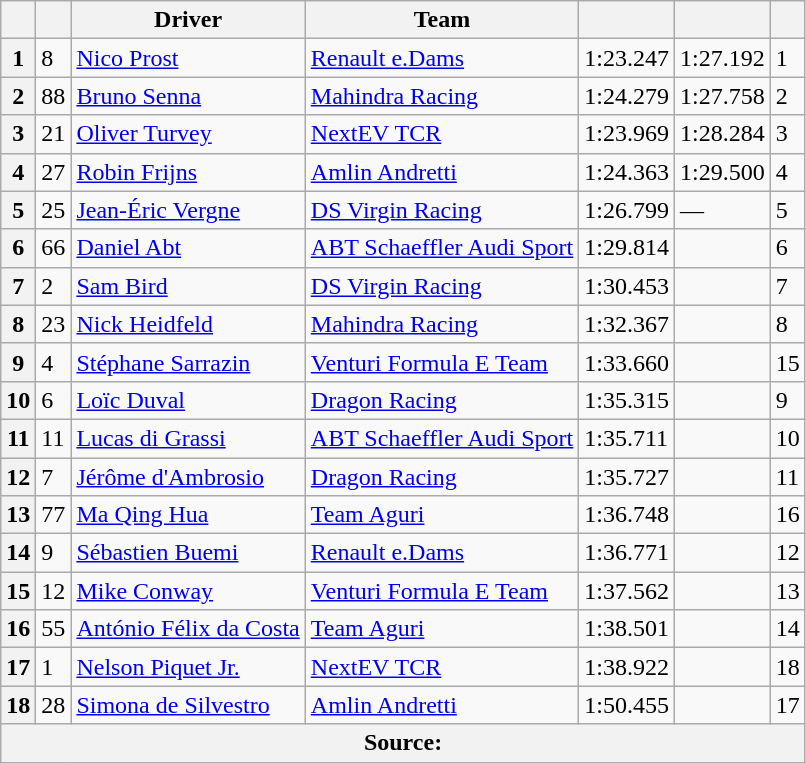<table class="wikitable">
<tr>
<th></th>
<th></th>
<th>Driver</th>
<th>Team</th>
<th></th>
<th></th>
<th></th>
</tr>
<tr>
<th>1</th>
<td>8</td>
<td> <a href='#'>Nico Prost</a></td>
<td><a href='#'>Renault e.Dams</a></td>
<td>1:23.247</td>
<td>1:27.192</td>
<td>1</td>
</tr>
<tr>
<th>2</th>
<td>88</td>
<td> <a href='#'>Bruno Senna</a></td>
<td><a href='#'>Mahindra Racing</a></td>
<td>1:24.279</td>
<td>1:27.758</td>
<td>2</td>
</tr>
<tr>
<th>3</th>
<td>21</td>
<td> <a href='#'>Oliver Turvey</a></td>
<td><a href='#'>NextEV TCR</a></td>
<td>1:23.969</td>
<td>1:28.284</td>
<td>3</td>
</tr>
<tr>
<th>4</th>
<td>27</td>
<td> <a href='#'>Robin Frijns</a></td>
<td><a href='#'>Amlin Andretti</a></td>
<td>1:24.363</td>
<td>1:29.500</td>
<td>4</td>
</tr>
<tr>
<th>5</th>
<td>25</td>
<td> <a href='#'>Jean-Éric Vergne</a></td>
<td><a href='#'>DS Virgin Racing</a></td>
<td>1:26.799</td>
<td>—</td>
<td>5</td>
</tr>
<tr>
<th>6</th>
<td>66</td>
<td> <a href='#'>Daniel Abt</a></td>
<td><a href='#'>ABT Schaeffler Audi Sport</a></td>
<td>1:29.814</td>
<td></td>
<td>6</td>
</tr>
<tr>
<th>7</th>
<td>2</td>
<td> <a href='#'>Sam Bird</a></td>
<td><a href='#'>DS Virgin Racing</a></td>
<td>1:30.453</td>
<td></td>
<td>7</td>
</tr>
<tr>
<th>8</th>
<td>23</td>
<td> <a href='#'>Nick Heidfeld</a></td>
<td><a href='#'>Mahindra Racing</a></td>
<td>1:32.367</td>
<td></td>
<td>8</td>
</tr>
<tr>
<th>9</th>
<td>4</td>
<td> <a href='#'>Stéphane Sarrazin</a></td>
<td><a href='#'>Venturi Formula E Team</a></td>
<td>1:33.660</td>
<td></td>
<td>15</td>
</tr>
<tr>
<th>10</th>
<td>6</td>
<td> <a href='#'>Loïc Duval</a></td>
<td><a href='#'>Dragon Racing</a></td>
<td>1:35.315</td>
<td></td>
<td>9</td>
</tr>
<tr>
<th>11</th>
<td>11</td>
<td> <a href='#'>Lucas di Grassi</a></td>
<td><a href='#'>ABT Schaeffler Audi Sport</a></td>
<td>1:35.711</td>
<td></td>
<td>10</td>
</tr>
<tr>
<th>12</th>
<td>7</td>
<td> <a href='#'>Jérôme d'Ambrosio</a></td>
<td><a href='#'>Dragon Racing</a></td>
<td>1:35.727</td>
<td></td>
<td>11</td>
</tr>
<tr>
<th>13</th>
<td>77</td>
<td> <a href='#'>Ma Qing Hua</a></td>
<td><a href='#'>Team Aguri</a></td>
<td>1:36.748</td>
<td></td>
<td>16</td>
</tr>
<tr>
<th>14</th>
<td>9</td>
<td> <a href='#'>Sébastien Buemi</a></td>
<td><a href='#'>Renault e.Dams</a></td>
<td>1:36.771</td>
<td></td>
<td>12</td>
</tr>
<tr>
<th>15</th>
<td>12</td>
<td> <a href='#'>Mike Conway</a></td>
<td><a href='#'>Venturi Formula E Team</a></td>
<td>1:37.562</td>
<td></td>
<td>13</td>
</tr>
<tr>
<th>16</th>
<td>55</td>
<td><a href='#'>António Félix da Costa</a></td>
<td><a href='#'>Team Aguri</a></td>
<td>1:38.501</td>
<td></td>
<td>14</td>
</tr>
<tr>
<th>17</th>
<td>1</td>
<td> <a href='#'>Nelson Piquet Jr.</a></td>
<td><a href='#'>NextEV TCR</a></td>
<td>1:38.922</td>
<td></td>
<td>18</td>
</tr>
<tr>
<th>18</th>
<td>28</td>
<td> <a href='#'>Simona de Silvestro</a></td>
<td><a href='#'>Amlin Andretti</a></td>
<td>1:50.455</td>
<td></td>
<td>17</td>
</tr>
<tr>
<th colspan="7">Source:</th>
</tr>
</table>
